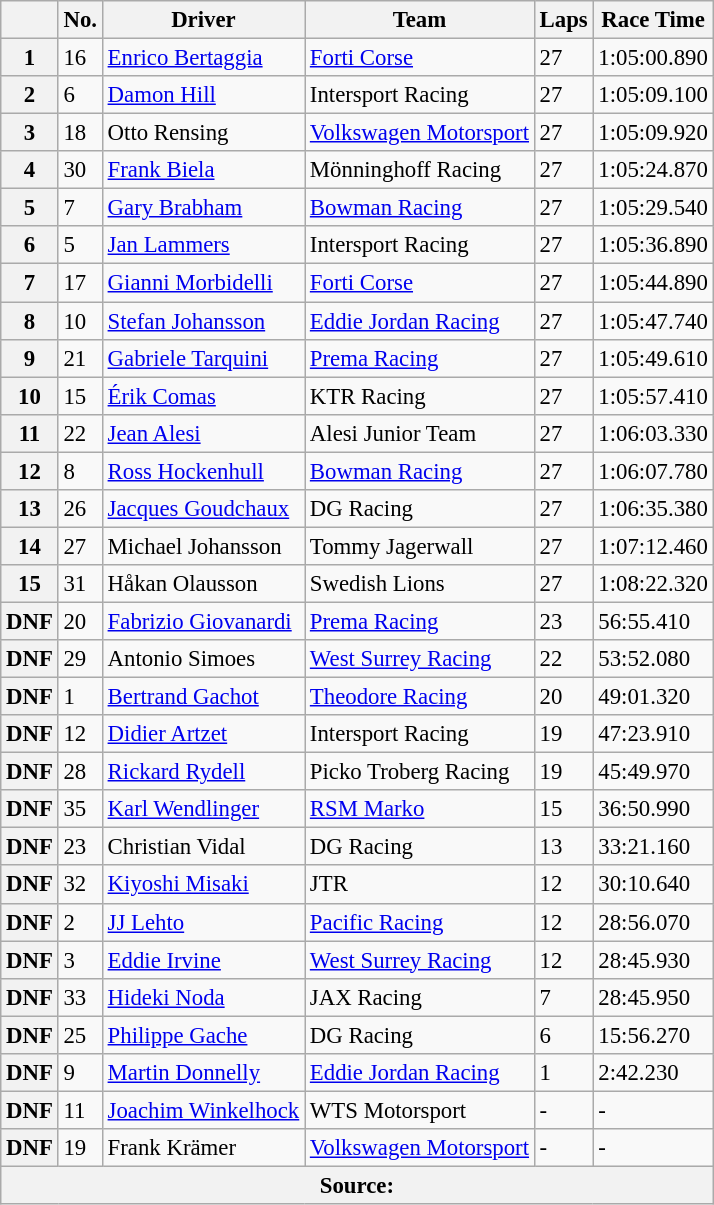<table class="wikitable" style="font-size: 95%;">
<tr>
<th></th>
<th>No.</th>
<th>Driver</th>
<th>Team</th>
<th>Laps</th>
<th>Race Time</th>
</tr>
<tr>
<th>1</th>
<td>16</td>
<td> <a href='#'>Enrico Bertaggia</a></td>
<td><a href='#'>Forti Corse</a></td>
<td>27</td>
<td>1:05:00.890</td>
</tr>
<tr>
<th>2</th>
<td>6</td>
<td> <a href='#'>Damon Hill</a></td>
<td>Intersport Racing</td>
<td>27</td>
<td>1:05:09.100</td>
</tr>
<tr>
<th>3</th>
<td>18</td>
<td> Otto Rensing</td>
<td><a href='#'>Volkswagen Motorsport</a></td>
<td>27</td>
<td>1:05:09.920</td>
</tr>
<tr>
<th>4</th>
<td>30</td>
<td> <a href='#'>Frank Biela</a></td>
<td>Mönninghoff Racing</td>
<td>27</td>
<td>1:05:24.870</td>
</tr>
<tr>
<th>5</th>
<td>7</td>
<td> <a href='#'>Gary Brabham</a></td>
<td><a href='#'>Bowman Racing</a></td>
<td>27</td>
<td>1:05:29.540</td>
</tr>
<tr>
<th>6</th>
<td>5</td>
<td> <a href='#'>Jan Lammers</a></td>
<td>Intersport Racing</td>
<td>27</td>
<td>1:05:36.890</td>
</tr>
<tr>
<th>7</th>
<td>17</td>
<td> <a href='#'>Gianni Morbidelli</a></td>
<td><a href='#'>Forti Corse</a></td>
<td>27</td>
<td>1:05:44.890</td>
</tr>
<tr>
<th>8</th>
<td>10</td>
<td> <a href='#'>Stefan Johansson</a></td>
<td><a href='#'>Eddie Jordan Racing</a></td>
<td>27</td>
<td>1:05:47.740</td>
</tr>
<tr>
<th>9</th>
<td>21</td>
<td> <a href='#'>Gabriele Tarquini</a></td>
<td><a href='#'>Prema Racing</a></td>
<td>27</td>
<td>1:05:49.610</td>
</tr>
<tr>
<th>10</th>
<td>15</td>
<td> <a href='#'>Érik Comas</a></td>
<td>KTR Racing</td>
<td>27</td>
<td>1:05:57.410</td>
</tr>
<tr>
<th>11</th>
<td>22</td>
<td> <a href='#'>Jean Alesi</a></td>
<td>Alesi Junior Team</td>
<td>27</td>
<td>1:06:03.330</td>
</tr>
<tr>
<th>12</th>
<td>8</td>
<td> <a href='#'>Ross Hockenhull</a></td>
<td><a href='#'>Bowman Racing</a></td>
<td>27</td>
<td>1:06:07.780</td>
</tr>
<tr>
<th>13</th>
<td>26</td>
<td> <a href='#'>Jacques Goudchaux</a></td>
<td>DG Racing</td>
<td>27</td>
<td>1:06:35.380</td>
</tr>
<tr>
<th>14</th>
<td>27</td>
<td> Michael Johansson</td>
<td>Tommy Jagerwall</td>
<td>27</td>
<td>1:07:12.460</td>
</tr>
<tr>
<th>15</th>
<td>31</td>
<td> Håkan Olausson</td>
<td>Swedish Lions</td>
<td>27</td>
<td>1:08:22.320</td>
</tr>
<tr>
<th>DNF</th>
<td>20</td>
<td> <a href='#'>Fabrizio Giovanardi</a></td>
<td><a href='#'>Prema Racing</a></td>
<td>23</td>
<td>56:55.410</td>
</tr>
<tr>
<th>DNF</th>
<td>29</td>
<td> Antonio Simoes</td>
<td><a href='#'>West Surrey Racing</a></td>
<td>22</td>
<td>53:52.080</td>
</tr>
<tr>
<th>DNF</th>
<td>1</td>
<td> <a href='#'>Bertrand Gachot</a></td>
<td><a href='#'>Theodore Racing</a></td>
<td>20</td>
<td>49:01.320</td>
</tr>
<tr>
<th>DNF</th>
<td>12</td>
<td> <a href='#'>Didier Artzet</a></td>
<td>Intersport Racing</td>
<td>19</td>
<td>47:23.910</td>
</tr>
<tr>
<th>DNF</th>
<td>28</td>
<td> <a href='#'>Rickard Rydell</a></td>
<td>Picko Troberg Racing</td>
<td>19</td>
<td>45:49.970</td>
</tr>
<tr>
<th>DNF</th>
<td>35</td>
<td> <a href='#'>Karl Wendlinger</a></td>
<td><a href='#'>RSM Marko</a></td>
<td>15</td>
<td>36:50.990</td>
</tr>
<tr>
<th>DNF</th>
<td>23</td>
<td> Christian Vidal</td>
<td>DG Racing</td>
<td>13</td>
<td>33:21.160</td>
</tr>
<tr>
<th>DNF</th>
<td>32</td>
<td> <a href='#'>Kiyoshi Misaki</a></td>
<td>JTR</td>
<td>12</td>
<td>30:10.640</td>
</tr>
<tr>
<th>DNF</th>
<td>2</td>
<td> <a href='#'>JJ Lehto</a></td>
<td><a href='#'>Pacific Racing</a></td>
<td>12</td>
<td>28:56.070</td>
</tr>
<tr>
<th>DNF</th>
<td>3</td>
<td> <a href='#'>Eddie Irvine</a></td>
<td><a href='#'>West Surrey Racing</a></td>
<td>12</td>
<td>28:45.930</td>
</tr>
<tr>
<th>DNF</th>
<td>33</td>
<td> <a href='#'>Hideki Noda</a></td>
<td>JAX Racing</td>
<td>7</td>
<td>28:45.950</td>
</tr>
<tr>
<th>DNF</th>
<td>25</td>
<td> <a href='#'>Philippe Gache</a></td>
<td>DG Racing</td>
<td>6</td>
<td>15:56.270</td>
</tr>
<tr>
<th>DNF</th>
<td>9</td>
<td> <a href='#'>Martin Donnelly</a></td>
<td><a href='#'>Eddie Jordan Racing</a></td>
<td>1</td>
<td>2:42.230</td>
</tr>
<tr>
<th>DNF</th>
<td>11</td>
<td> <a href='#'>Joachim Winkelhock</a></td>
<td>WTS Motorsport</td>
<td>-</td>
<td>-</td>
</tr>
<tr>
<th>DNF</th>
<td>19</td>
<td> Frank Krämer</td>
<td><a href='#'>Volkswagen Motorsport</a></td>
<td>-</td>
<td>-</td>
</tr>
<tr>
<th colspan="6">Source:</th>
</tr>
</table>
